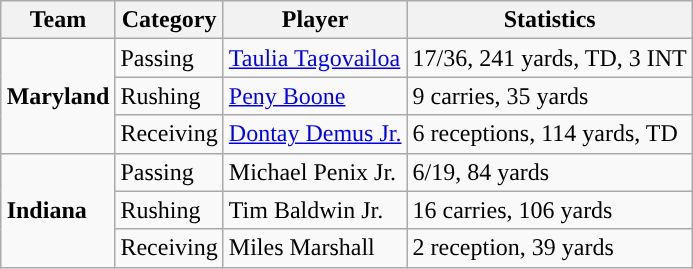<table class="wikitable" style="float: right;">
<tr>
<th>Team</th>
<th>Category</th>
<th>Player</th>
<th>Statistics</th>
</tr>
<tr>
<td rowspan=3><strong>Maryland</strong></td>
<td>Passing</td>
<td><a href='#'>Taulia Tagovailoa</a></td>
<td>17/36, 241 yards, TD, 3 INT</td>
</tr>
<tr>
<td>Rushing</td>
<td><a href='#'>Peny Boone</a></td>
<td>9 carries, 35 yards</td>
</tr>
<tr>
<td>Receiving</td>
<td><a href='#'>Dontay Demus Jr.</a></td>
<td>6 receptions, 114 yards, TD</td>
</tr>
<tr>
<td rowspan=3><strong>Indiana</strong></td>
<td>Passing</td>
<td>Michael Penix Jr.</td>
<td>6/19, 84 yards</td>
</tr>
<tr>
<td>Rushing</td>
<td>Tim Baldwin Jr.</td>
<td>16 carries, 106 yards</td>
</tr>
<tr>
<td>Receiving</td>
<td>Miles Marshall</td>
<td>2 reception, 39  yards</td>
</tr>
</table>
